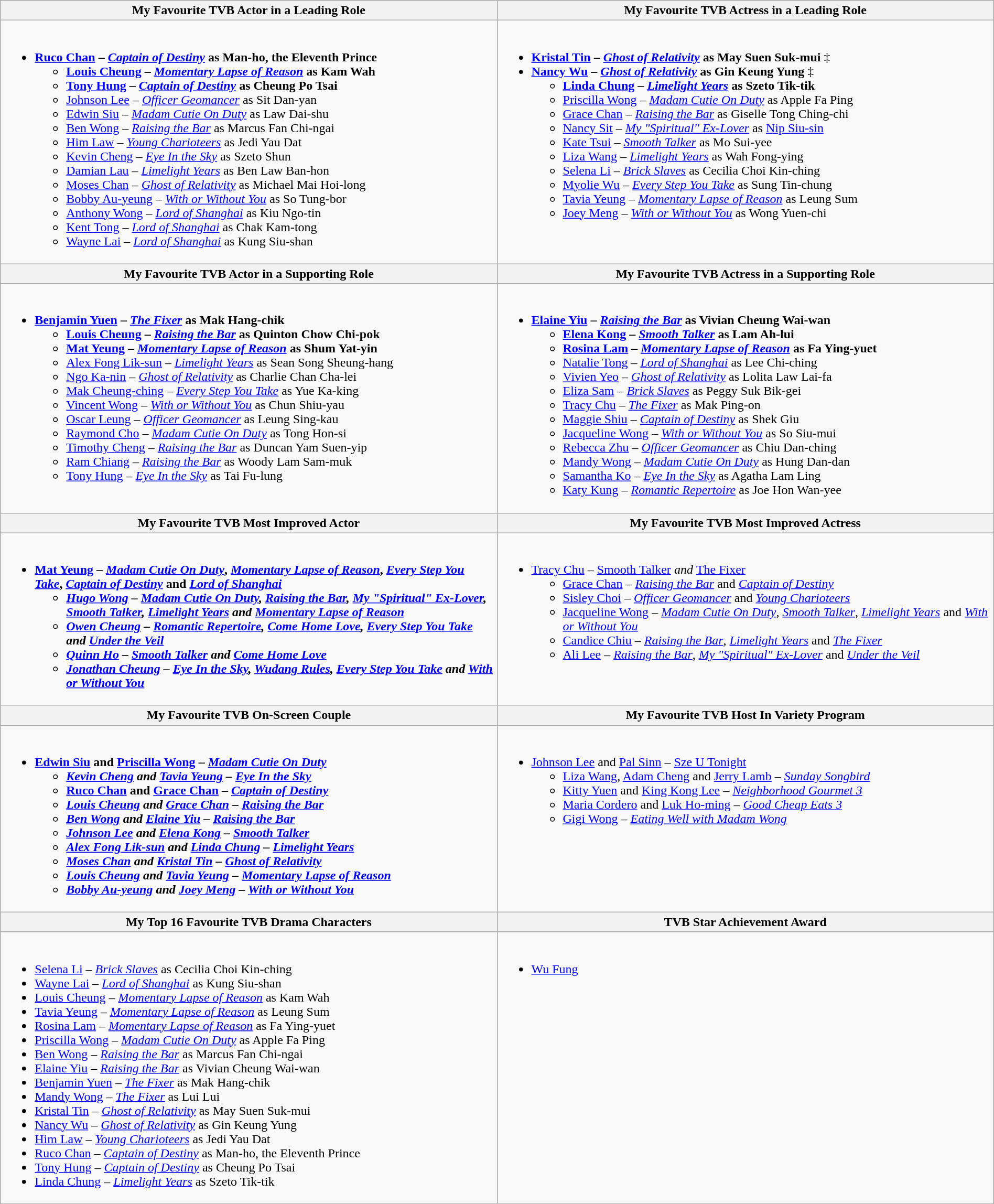<table class="wikitable" width="100%">
<tr>
<th width="50%">My Favourite TVB Actor in a Leading Role</th>
<th width="50%">My Favourite TVB Actress in a Leading Role</th>
</tr>
<tr>
<td valign="top"><br><ul><li><strong> <a href='#'>Ruco Chan</a> – <em><a href='#'>Captain of Destiny</a></em> as Man-ho, the Eleventh Prince</strong><ul><li><strong><a href='#'>Louis Cheung</a> – <em><a href='#'>Momentary Lapse of Reason</a></em> as Kam Wah</strong></li><li><strong><a href='#'>Tony Hung</a> – <em><a href='#'>Captain of Destiny</a></em> as Cheung Po Tsai</strong></li><li><a href='#'>Johnson Lee</a> – <em><a href='#'>Officer Geomancer</a></em> as Sit Dan-yan</li><li><a href='#'>Edwin Siu</a> – <em><a href='#'>Madam Cutie On Duty</a></em> as Law Dai-shu</li><li><a href='#'>Ben Wong</a> – <em><a href='#'>Raising the Bar</a></em> as Marcus Fan Chi-ngai</li><li><a href='#'>Him Law</a> – <em><a href='#'>Young Charioteers</a></em> as Jedi Yau Dat</li><li><a href='#'>Kevin Cheng</a> – <em><a href='#'>Eye In the Sky</a></em> as Szeto Shun</li><li><a href='#'>Damian Lau</a> – <em><a href='#'>Limelight Years</a></em> as Ben Law Ban-hon</li><li><a href='#'>Moses Chan</a> – <em><a href='#'>Ghost of Relativity</a></em> as Michael Mai Hoi-long</li><li><a href='#'>Bobby Au-yeung</a> – <em><a href='#'>With or Without You</a></em> as So Tung-bor</li><li><a href='#'>Anthony Wong</a> – <em><a href='#'>Lord of Shanghai</a></em> as Kiu Ngo-tin</li><li><a href='#'>Kent Tong</a> – <em><a href='#'>Lord of Shanghai</a></em> as Chak Kam-tong</li><li><a href='#'>Wayne Lai</a> – <em><a href='#'>Lord of Shanghai</a></em> as Kung Siu-shan</li></ul></li></ul></td>
<td valign="top"><br><ul><li><strong><a href='#'>Kristal Tin</a> – <em><a href='#'>Ghost of Relativity</a></em> as May Suen Suk-mui</strong> ‡</li><li><strong><a href='#'>Nancy Wu</a> – <em><a href='#'>Ghost of Relativity</a></em> as Gin Keung Yung</strong> ‡<ul><li><strong><a href='#'>Linda Chung</a> – <em><a href='#'>Limelight Years</a></em> as Szeto Tik-tik</strong></li><li><a href='#'>Priscilla Wong</a> – <em><a href='#'>Madam Cutie On Duty</a></em> as Apple Fa Ping</li><li><a href='#'>Grace Chan</a> – <em><a href='#'>Raising the Bar</a></em> as Giselle Tong Ching-chi</li><li><a href='#'>Nancy Sit</a> – <em><a href='#'>My "Spiritual" Ex-Lover</a></em> as <a href='#'>Nip Siu-sin</a></li><li><a href='#'>Kate Tsui</a> – <em><a href='#'>Smooth Talker</a></em> as Mo Sui-yee</li><li><a href='#'>Liza Wang</a> – <em><a href='#'>Limelight Years</a></em> as Wah Fong-ying</li><li><a href='#'>Selena Li</a> – <em><a href='#'>Brick Slaves</a></em> as Cecilia Choi Kin-ching</li><li><a href='#'>Myolie Wu</a> – <em><a href='#'>Every Step You Take</a></em> as Sung Tin-chung</li><li><a href='#'>Tavia Yeung</a> – <em><a href='#'>Momentary Lapse of Reason</a></em> as Leung Sum</li><li><a href='#'>Joey Meng</a> – <em><a href='#'>With or Without You</a></em> as Wong Yuen-chi</li></ul></li></ul></td>
</tr>
<tr>
<th width="50%">My Favourite TVB Actor in a Supporting Role</th>
<th width="50%">My Favourite TVB Actress in a Supporting Role</th>
</tr>
<tr>
<td valign="top"><br><ul><li><strong><a href='#'>Benjamin Yuen</a> – <em><a href='#'>The Fixer</a></em> as Mak Hang-chik</strong><ul><li><strong><a href='#'>Louis Cheung</a> – <em><a href='#'>Raising the Bar</a></em> as Quinton Chow Chi-pok</strong></li><li><strong><a href='#'>Mat Yeung</a> – <em><a href='#'>Momentary Lapse of Reason</a></em> as Shum Yat-yin</strong></li><li><a href='#'>Alex Fong Lik-sun</a> – <em><a href='#'>Limelight Years</a></em> as Sean Song Sheung-hang</li><li><a href='#'>Ngo Ka-nin</a> – <em><a href='#'>Ghost of Relativity</a></em> as Charlie Chan Cha-lei</li><li><a href='#'>Mak Cheung-ching</a> – <em><a href='#'>Every Step You Take</a></em> as Yue Ka-king</li><li><a href='#'>Vincent Wong</a> – <em><a href='#'>With or Without You</a></em> as Chun Shiu-yau</li><li><a href='#'>Oscar Leung</a> – <em><a href='#'>Officer Geomancer</a></em> as Leung Sing-kau</li><li><a href='#'>Raymond Cho</a> – <em><a href='#'>Madam Cutie On Duty</a></em> as Tong Hon-si</li><li><a href='#'>Timothy Cheng</a> – <em><a href='#'>Raising the Bar</a></em> as Duncan Yam Suen-yip</li><li><a href='#'>Ram Chiang</a> – <em><a href='#'>Raising the Bar</a></em> as Woody Lam Sam-muk</li><li><a href='#'>Tony Hung</a> – <em><a href='#'>Eye In the Sky</a></em> as Tai Fu-lung</li></ul></li></ul></td>
<td valign="top"><br><ul><li><strong><a href='#'>Elaine Yiu</a> – <em><a href='#'>Raising the Bar</a></em> as Vivian Cheung Wai-wan</strong><ul><li><strong><a href='#'>Elena Kong</a> – <em><a href='#'>Smooth Talker</a></em> as Lam Ah-lui</strong></li><li><strong><a href='#'>Rosina Lam</a> – <em><a href='#'>Momentary Lapse of Reason</a></em> as Fa Ying-yuet</strong></li><li><a href='#'>Natalie Tong</a> – <em><a href='#'>Lord of Shanghai</a></em> as Lee Chi-ching</li><li><a href='#'>Vivien Yeo</a> – <em><a href='#'>Ghost of Relativity</a></em> as Lolita Law Lai-fa</li><li><a href='#'>Eliza Sam</a> – <em><a href='#'>Brick Slaves</a></em> as Peggy Suk Bik-gei</li><li><a href='#'>Tracy Chu</a> – <em><a href='#'>The Fixer</a></em> as Mak Ping-on</li><li><a href='#'>Maggie Shiu</a> – <em><a href='#'>Captain of Destiny</a></em> as Shek Giu</li><li><a href='#'>Jacqueline Wong</a> – <em><a href='#'>With or Without You</a></em> as So Siu-mui</li><li><a href='#'>Rebecca Zhu</a> – <em><a href='#'>Officer Geomancer</a></em> as Chiu Dan-ching</li><li><a href='#'>Mandy Wong</a> – <em><a href='#'>Madam Cutie On Duty</a></em> as Hung Dan-dan</li><li><a href='#'>Samantha Ko</a> – <em><a href='#'>Eye In the Sky</a></em> as Agatha Lam Ling</li><li><a href='#'>Katy Kung</a> – <em><a href='#'>Romantic Repertoire</a></em> as Joe Hon Wan-yee</li></ul></li></ul></td>
</tr>
<tr>
<th width="50%">My Favourite TVB Most Improved Actor</th>
<th width="50%">My Favourite TVB Most Improved Actress</th>
</tr>
<tr>
<td valign="top"><br><ul><li><strong><a href='#'>Mat Yeung</a> – <em><a href='#'>Madam Cutie On Duty</a></em>, <em><a href='#'>Momentary Lapse of Reason</a></em>, <em><a href='#'>Every Step You Take</a></em>, <em><a href='#'>Captain of Destiny</a></em> and <em><a href='#'>Lord of Shanghai</a><strong><em><ul><li><a href='#'>Hugo Wong</a> – </em><a href='#'>Madam Cutie On Duty</a><em>, </em><a href='#'>Raising the Bar</a><em>, </em><a href='#'>My "Spiritual" Ex-Lover</a><em>, </em><a href='#'>Smooth Talker</a><em>, </em><a href='#'>Limelight Years</a><em> and </em><a href='#'>Momentary Lapse of Reason</a><em></li><li><a href='#'>Owen Cheung</a> – </em><a href='#'>Romantic Repertoire</a><em>, </em><a href='#'>Come Home Love</a><em>, </em><a href='#'>Every Step You Take</a><em> and </em><a href='#'>Under the Veil</a><em></li><li><a href='#'>Quinn Ho</a> – </em><a href='#'>Smooth Talker</a><em> and </em><a href='#'>Come Home Love</a><em></li><li><a href='#'>Jonathan Cheung</a> – </em><a href='#'>Eye In the Sky</a><em>, </em><a href='#'>Wudang Rules</a><em>, </em><a href='#'>Every Step You Take</a><em> and </em><a href='#'>With or Without You</a><em></li></ul></li></ul></td>
<td valign="top"><br><ul><li></strong><a href='#'>Tracy Chu</a> – </em><a href='#'>Smooth Talker</a><em> and </em><a href='#'>The Fixer</a></em></strong><ul><li><a href='#'>Grace Chan</a> – <em><a href='#'>Raising the Bar</a></em> and <em><a href='#'>Captain of Destiny</a></em></li><li><a href='#'>Sisley Choi</a> – <em><a href='#'>Officer Geomancer</a></em> and <em><a href='#'>Young Charioteers</a></em></li><li><a href='#'>Jacqueline Wong</a> – <em><a href='#'>Madam Cutie On Duty</a></em>, <em><a href='#'>Smooth Talker</a></em>, <em><a href='#'>Limelight Years</a></em> and <em><a href='#'>With or Without You</a></em></li><li><a href='#'>Candice Chiu</a> – <em><a href='#'>Raising the Bar</a></em>, <em><a href='#'>Limelight Years</a></em> and <em><a href='#'>The Fixer</a></em></li><li><a href='#'>Ali Lee</a> – <em><a href='#'>Raising the Bar</a></em>, <em><a href='#'>My "Spiritual" Ex-Lover</a></em> and <em><a href='#'>Under the Veil</a></em></li></ul></li></ul></td>
</tr>
<tr>
<th width="50%">My Favourite TVB On-Screen Couple</th>
<th width="50%">My Favourite TVB Host In Variety Program</th>
</tr>
<tr>
<td valign="top"><br><ul><li><strong><a href='#'>Edwin Siu</a> and <a href='#'>Priscilla Wong</a> – <em><a href='#'>Madam Cutie On Duty</a><strong><em><ul><li></strong><a href='#'>Kevin Cheng</a> and <a href='#'>Tavia Yeung</a> – </em><a href='#'>Eye In the Sky</a></em></strong></li><li><strong><a href='#'>Ruco Chan</a> and <a href='#'>Grace Chan</a> – <em><a href='#'>Captain of Destiny</a><strong><em></li><li><a href='#'>Louis Cheung</a> and <a href='#'>Grace Chan</a> – </em><a href='#'>Raising the Bar</a><em></li><li><a href='#'>Ben Wong</a> and <a href='#'>Elaine Yiu</a> – </em><a href='#'>Raising the Bar</a><em></li><li><a href='#'>Johnson Lee</a> and <a href='#'>Elena Kong</a> – </em><a href='#'>Smooth Talker</a><em></li><li><a href='#'>Alex Fong Lik-sun</a> and <a href='#'>Linda Chung</a> – </em><a href='#'>Limelight Years</a><em></li><li><a href='#'>Moses Chan</a> and <a href='#'>Kristal Tin</a> – </em><a href='#'>Ghost of Relativity</a><em></li><li><a href='#'>Louis Cheung</a> and <a href='#'>Tavia Yeung</a> – </em><a href='#'>Momentary Lapse of Reason</a><em></li><li><a href='#'>Bobby Au-yeung</a> and <a href='#'>Joey Meng</a> – </em><a href='#'>With or Without You</a><em></li></ul></li></ul></td>
<td valign="top"><br><ul><li></strong><a href='#'>Johnson Lee</a> and <a href='#'>Pal Sinn</a> – </em><a href='#'>Sze U Tonight</a></em></strong><ul><li><a href='#'>Liza Wang</a>, <a href='#'>Adam Cheng</a> and <a href='#'>Jerry Lamb</a> – <em><a href='#'>Sunday Songbird</a></em></li><li><a href='#'>Kitty Yuen</a> and <a href='#'>King Kong Lee</a> – <em><a href='#'>Neighborhood Gourmet 3</a></em></li><li><a href='#'>Maria Cordero</a> and <a href='#'>Luk Ho-ming</a> – <em><a href='#'>Good Cheap Eats 3</a></em></li><li><a href='#'>Gigi Wong</a> – <em><a href='#'>Eating Well with Madam Wong</a></em></li></ul></li></ul></td>
</tr>
<tr>
<th width="50%">My Top 16 Favourite TVB Drama Characters</th>
<th width="50%">TVB Star Achievement Award</th>
</tr>
<tr>
<td valign="top"><br><ul><li><a href='#'>Selena Li</a> – <em><a href='#'>Brick Slaves</a></em> as Cecilia Choi Kin-ching</li><li><a href='#'>Wayne Lai</a> – <em><a href='#'>Lord of Shanghai</a></em> as Kung Siu-shan</li><li><a href='#'>Louis Cheung</a> – <em><a href='#'>Momentary Lapse of Reason</a></em> as Kam Wah</li><li><a href='#'>Tavia Yeung</a> – <em><a href='#'>Momentary Lapse of Reason</a></em> as Leung Sum</li><li><a href='#'>Rosina Lam</a> – <em><a href='#'>Momentary Lapse of Reason</a></em> as Fa Ying-yuet</li><li><a href='#'>Priscilla Wong</a> – <em><a href='#'>Madam Cutie On Duty</a></em> as Apple Fa Ping</li><li><a href='#'>Ben Wong</a> – <em><a href='#'>Raising the Bar</a></em> as Marcus Fan Chi-ngai</li><li><a href='#'>Elaine Yiu</a> – <em><a href='#'>Raising the Bar</a></em> as Vivian Cheung Wai-wan</li><li><a href='#'>Benjamin Yuen</a> – <em><a href='#'>The Fixer</a></em> as Mak Hang-chik</li><li><a href='#'>Mandy Wong</a> – <em><a href='#'>The Fixer</a></em> as Lui Lui</li><li><a href='#'>Kristal Tin</a> – <em><a href='#'>Ghost of Relativity</a></em> as May Suen Suk-mui</li><li><a href='#'>Nancy Wu</a> – <em><a href='#'>Ghost of Relativity</a></em> as Gin Keung Yung</li><li><a href='#'>Him Law</a> – <em><a href='#'>Young Charioteers</a></em> as Jedi Yau Dat</li><li><a href='#'>Ruco Chan</a> – <em><a href='#'>Captain of Destiny</a></em> as Man-ho, the Eleventh Prince</li><li><a href='#'>Tony Hung</a> – <em><a href='#'>Captain of Destiny</a></em> as Cheung Po Tsai</li><li><a href='#'>Linda Chung</a> – <em><a href='#'>Limelight Years</a></em> as Szeto Tik-tik</li></ul></td>
<td valign="top"><br><ul><li><a href='#'>Wu Fung</a></li></ul></td>
</tr>
</table>
